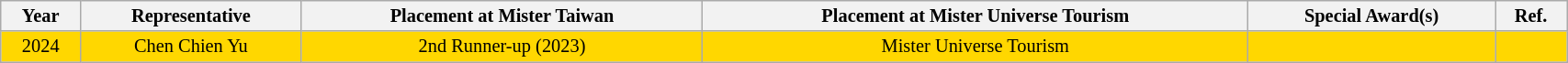<table class="wikitable sortable" style="font-size: 85%;text-align:center"  width="90%">
<tr>
<th>Year</th>
<th>Representative</th>
<th>Placement at Mister Taiwan</th>
<th>Placement at Mister Universe Tourism</th>
<th>Special Award(s)</th>
<th>Ref.</th>
</tr>
<tr bgcolor=gold>
<td>2024</td>
<td nowrap>Chen Chien Yu</td>
<td nowrap>2nd Runner-up (2023)</td>
<td nowrap>Mister Universe Tourism</td>
<td style="background:;"></td>
<td></td>
</tr>
</table>
